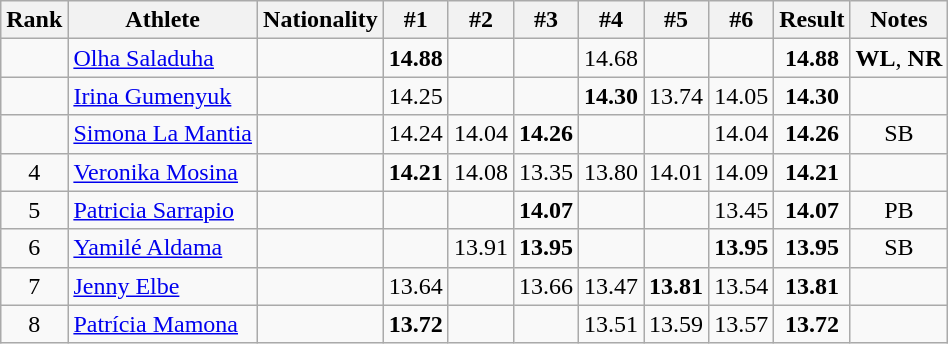<table class="wikitable sortable" style="text-align:center">
<tr>
<th>Rank</th>
<th>Athlete</th>
<th>Nationality</th>
<th>#1</th>
<th>#2</th>
<th>#3</th>
<th>#4</th>
<th>#5</th>
<th>#6</th>
<th>Result</th>
<th>Notes</th>
</tr>
<tr>
<td></td>
<td align=left><a href='#'>Olha Saladuha</a></td>
<td align=left></td>
<td><strong>14.88</strong></td>
<td></td>
<td></td>
<td>14.68</td>
<td></td>
<td></td>
<td><strong>14.88</strong></td>
<td><strong>WL</strong>, <strong>NR</strong></td>
</tr>
<tr>
<td></td>
<td align=left><a href='#'>Irina Gumenyuk</a></td>
<td align=left></td>
<td>14.25</td>
<td></td>
<td></td>
<td><strong>14.30</strong></td>
<td>13.74</td>
<td>14.05</td>
<td><strong>14.30</strong></td>
<td></td>
</tr>
<tr>
<td></td>
<td align=left><a href='#'>Simona La Mantia</a></td>
<td align=left></td>
<td>14.24</td>
<td>14.04</td>
<td><strong>14.26</strong></td>
<td></td>
<td></td>
<td>14.04</td>
<td><strong>14.26</strong></td>
<td>SB</td>
</tr>
<tr>
<td>4</td>
<td align=left><a href='#'>Veronika Mosina</a></td>
<td align=left></td>
<td><strong>14.21</strong></td>
<td>14.08</td>
<td>13.35</td>
<td>13.80</td>
<td>14.01</td>
<td>14.09</td>
<td><strong>14.21</strong></td>
<td></td>
</tr>
<tr>
<td>5</td>
<td align=left><a href='#'>Patricia Sarrapio</a></td>
<td align=left></td>
<td></td>
<td></td>
<td><strong>14.07</strong></td>
<td></td>
<td></td>
<td>13.45</td>
<td><strong>14.07</strong></td>
<td>PB</td>
</tr>
<tr>
<td>6</td>
<td align=left><a href='#'>Yamilé Aldama</a></td>
<td align=left></td>
<td></td>
<td>13.91</td>
<td><strong>13.95</strong></td>
<td></td>
<td></td>
<td><strong>13.95</strong></td>
<td><strong>13.95</strong></td>
<td>SB</td>
</tr>
<tr>
<td>7</td>
<td align=left><a href='#'>Jenny Elbe</a></td>
<td align=left></td>
<td>13.64</td>
<td></td>
<td>13.66</td>
<td>13.47</td>
<td><strong>13.81</strong></td>
<td>13.54</td>
<td><strong>13.81</strong></td>
<td></td>
</tr>
<tr>
<td>8</td>
<td align=left><a href='#'>Patrícia Mamona</a></td>
<td align=left></td>
<td><strong>13.72</strong></td>
<td></td>
<td></td>
<td>13.51</td>
<td>13.59</td>
<td>13.57</td>
<td><strong>13.72</strong></td>
<td></td>
</tr>
</table>
